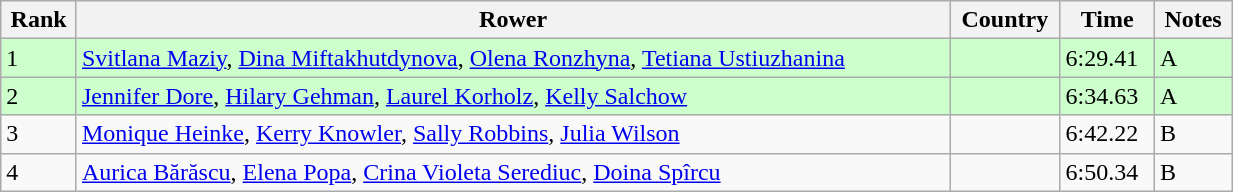<table class="wikitable sortable" width=65%>
<tr>
<th>Rank</th>
<th>Rower</th>
<th>Country</th>
<th>Time</th>
<th>Notes</th>
</tr>
<tr bgcolor=ccffcc>
<td>1</td>
<td><a href='#'>Svitlana Maziy</a>, <a href='#'>Dina Miftakhutdynova</a>, <a href='#'>Olena Ronzhyna</a>, <a href='#'>Tetiana Ustiuzhanina</a></td>
<td></td>
<td>6:29.41</td>
<td>A</td>
</tr>
<tr bgcolor=ccffcc>
<td>2</td>
<td><a href='#'>Jennifer Dore</a>, <a href='#'>Hilary Gehman</a>, <a href='#'>Laurel Korholz</a>, <a href='#'>Kelly Salchow</a></td>
<td></td>
<td>6:34.63</td>
<td>A</td>
</tr>
<tr>
<td>3</td>
<td><a href='#'>Monique Heinke</a>, <a href='#'>Kerry Knowler</a>, <a href='#'>Sally Robbins</a>, <a href='#'>Julia Wilson</a></td>
<td></td>
<td>6:42.22</td>
<td>B</td>
</tr>
<tr>
<td>4</td>
<td><a href='#'>Aurica Bărăscu</a>, <a href='#'>Elena Popa</a>, <a href='#'>Crina Violeta Serediuc</a>, <a href='#'>Doina Spîrcu</a></td>
<td></td>
<td>6:50.34</td>
<td>B</td>
</tr>
</table>
